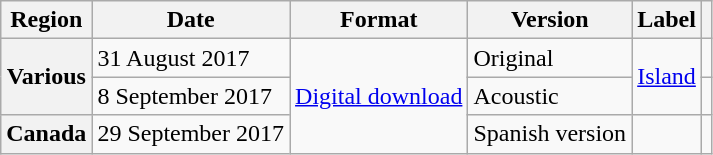<table class="wikitable plainrowheaders">
<tr>
<th scope="col">Region</th>
<th scope="col">Date</th>
<th scope="col">Format</th>
<th scope="col">Version</th>
<th scope="col">Label</th>
<th scope="col"></th>
</tr>
<tr>
<th scope="row" rowspan="2">Various</th>
<td>31 August 2017</td>
<td rowspan="4"><a href='#'>Digital download</a></td>
<td>Original</td>
<td rowspan="2"><a href='#'>Island</a></td>
<td></td>
</tr>
<tr>
<td>8 September 2017</td>
<td>Acoustic</td>
<td></td>
</tr>
<tr>
<th scope="row">Canada</th>
<td>29 September 2017</td>
<td>Spanish version</td>
<td></td>
<td></td>
</tr>
</table>
